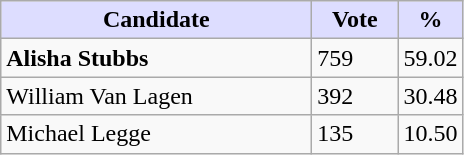<table class="wikitable">
<tr>
<th style="background:#ddf; width:200px;">Candidate</th>
<th style="background:#ddf; width:50px;">Vote</th>
<th style="background:#ddf; width:30px;">%</th>
</tr>
<tr>
<td><strong>Alisha Stubbs</strong></td>
<td>759</td>
<td>59.02</td>
</tr>
<tr>
<td>William Van Lagen</td>
<td>392</td>
<td>30.48</td>
</tr>
<tr>
<td>Michael Legge</td>
<td>135</td>
<td>10.50</td>
</tr>
</table>
